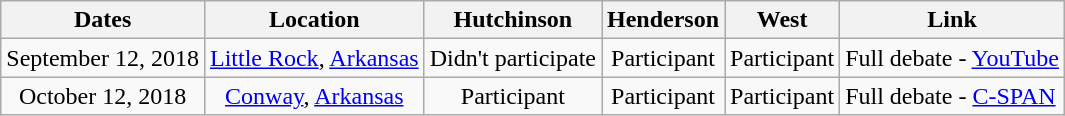<table class="wikitable" style="text-align:center">
<tr>
<th>Dates</th>
<th>Location</th>
<th>Hutchinson</th>
<th>Henderson</th>
<th>West</th>
<th>Link</th>
</tr>
<tr>
<td>September 12, 2018</td>
<td><a href='#'>Little Rock</a>, <a href='#'>Arkansas</a></td>
<td>Didn't participate</td>
<td>Participant</td>
<td>Participant</td>
<td align=left>Full debate - <a href='#'>YouTube</a></td>
</tr>
<tr>
<td>October 12, 2018</td>
<td><a href='#'>Conway</a>, <a href='#'>Arkansas</a></td>
<td>Participant</td>
<td>Participant</td>
<td>Participant</td>
<td align=left>Full debate - <a href='#'>C-SPAN</a></td>
</tr>
</table>
